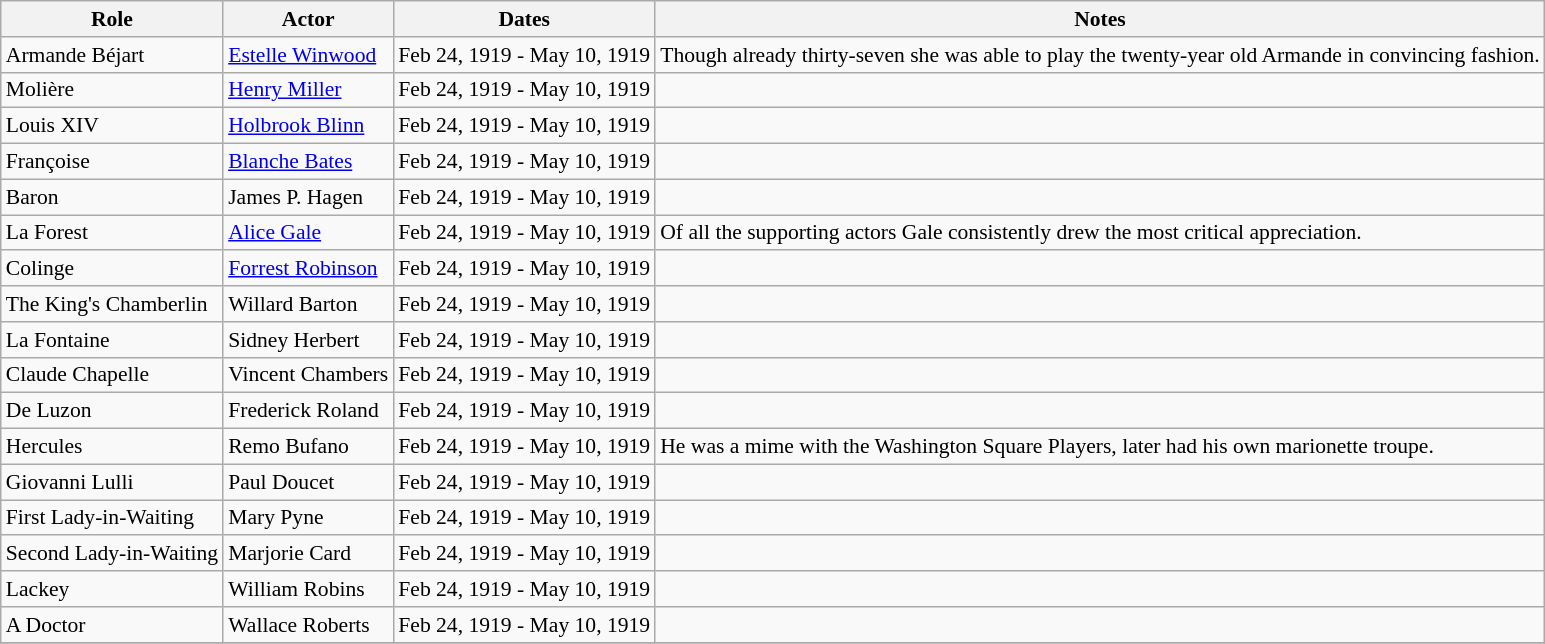<table class="wikitable sortable plainrowheaders" style="font-size: 90%">
<tr>
<th scope="col">Role</th>
<th scope="col">Actor</th>
<th scope="col">Dates</th>
<th scope="col">Notes</th>
</tr>
<tr>
<td>Armande Béjart</td>
<td><a href='#'>Estelle Winwood</a></td>
<td>Feb 24, 1919 - May 10, 1919</td>
<td>Though already thirty-seven she was able to play the twenty-year old Armande in convincing fashion.</td>
</tr>
<tr>
<td>Molière</td>
<td><a href='#'>Henry Miller</a></td>
<td>Feb 24, 1919 - May 10, 1919</td>
<td></td>
</tr>
<tr>
<td>Louis XIV</td>
<td><a href='#'>Holbrook Blinn</a></td>
<td>Feb 24, 1919 - May 10, 1919</td>
<td></td>
</tr>
<tr>
<td>Françoise</td>
<td><a href='#'>Blanche Bates</a></td>
<td>Feb 24, 1919 - May 10, 1919</td>
<td></td>
</tr>
<tr>
<td>Baron</td>
<td>James P. Hagen</td>
<td>Feb 24, 1919 - May 10, 1919</td>
<td></td>
</tr>
<tr>
<td>La Forest</td>
<td><a href='#'>Alice Gale</a></td>
<td>Feb 24, 1919 - May 10, 1919</td>
<td>Of all the supporting actors Gale consistently drew the most critical appreciation.</td>
</tr>
<tr>
<td>Colinge</td>
<td><a href='#'>Forrest Robinson</a></td>
<td>Feb 24, 1919 - May 10, 1919</td>
<td></td>
</tr>
<tr>
<td>The King's Chamberlin</td>
<td>Willard Barton</td>
<td>Feb 24, 1919 - May 10, 1919</td>
<td></td>
</tr>
<tr>
<td>La Fontaine</td>
<td>Sidney Herbert</td>
<td>Feb 24, 1919 - May 10, 1919</td>
<td></td>
</tr>
<tr>
<td>Claude Chapelle</td>
<td>Vincent Chambers</td>
<td>Feb 24, 1919 - May 10, 1919</td>
<td></td>
</tr>
<tr>
<td>De Luzon</td>
<td>Frederick Roland</td>
<td>Feb 24, 1919 - May 10, 1919</td>
<td></td>
</tr>
<tr>
<td>Hercules</td>
<td>Remo Bufano</td>
<td>Feb 24, 1919 - May 10, 1919</td>
<td>He was a mime with the Washington Square Players, later had his own marionette troupe.</td>
</tr>
<tr>
<td>Giovanni Lulli</td>
<td>Paul Doucet</td>
<td>Feb 24, 1919 - May 10, 1919</td>
<td></td>
</tr>
<tr>
<td>First Lady-in-Waiting</td>
<td>Mary Pyne</td>
<td>Feb 24, 1919 - May 10, 1919</td>
<td></td>
</tr>
<tr>
<td>Second Lady-in-Waiting</td>
<td>Marjorie Card</td>
<td>Feb 24, 1919 - May 10, 1919</td>
<td></td>
</tr>
<tr>
<td>Lackey</td>
<td>William Robins</td>
<td>Feb 24, 1919 - May 10, 1919</td>
<td></td>
</tr>
<tr>
<td>A Doctor</td>
<td>Wallace Roberts</td>
<td>Feb 24, 1919 - May 10, 1919</td>
<td></td>
</tr>
<tr>
</tr>
</table>
